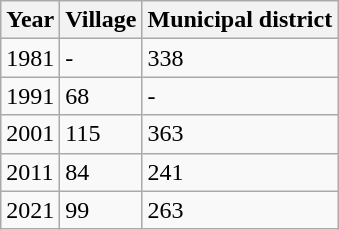<table class=wikitable>
<tr>
<th>Year</th>
<th>Village</th>
<th>Municipal district</th>
</tr>
<tr>
<td>1981</td>
<td>-</td>
<td>338</td>
</tr>
<tr>
<td>1991</td>
<td>68</td>
<td>-</td>
</tr>
<tr>
<td>2001</td>
<td>115</td>
<td>363</td>
</tr>
<tr>
<td>2011</td>
<td>84</td>
<td>241</td>
</tr>
<tr>
<td>2021</td>
<td>99</td>
<td>263</td>
</tr>
</table>
